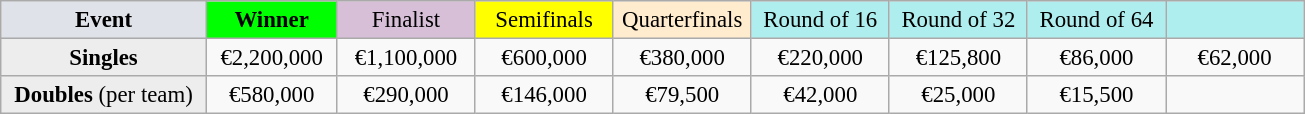<table class="wikitable" style="font-size:95%;text-align:center">
<tr>
<td style="width:130px; background:#dfe2e9;"><strong>Event</strong></td>
<td style="width:80px; background:lime;"><strong>Winner</strong></td>
<td style="width:85px; background:thistle;">Finalist</td>
<td style="width:85px; background:#ff0;">Semifinals</td>
<td style="width:85px; background:#ffebcd;">Quarterfinals</td>
<td style="width:85px; background:#afeeee;">Round of 16</td>
<td style="width:85px; background:#afeeee;">Round of 32</td>
<td style="width:85px; background:#afeeee;">Round of 64</td>
<td style="width:85px; background:#afeeee;"></td>
</tr>
<tr>
<td style="background:#ededed;"><strong>Singles</strong></td>
<td>€2,200,000</td>
<td>€1,100,000</td>
<td>€600,000</td>
<td>€380,000</td>
<td>€220,000</td>
<td>€125,800</td>
<td>€86,000</td>
<td>€62,000</td>
</tr>
<tr>
<td style="background:#ededed;"><strong>Doubles</strong> (per team)</td>
<td>€580,000</td>
<td>€290,000</td>
<td>€146,000</td>
<td>€79,500</td>
<td>€42,000</td>
<td>€25,000</td>
<td>€15,500</td>
<td></td>
</tr>
</table>
